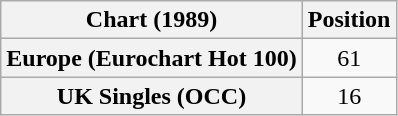<table class="wikitable sortable plainrowheaders" style="text-align:center">
<tr>
<th>Chart (1989)</th>
<th>Position</th>
</tr>
<tr>
<th scope="row">Europe (Eurochart Hot 100)</th>
<td>61</td>
</tr>
<tr>
<th scope="row">UK Singles (OCC)</th>
<td>16</td>
</tr>
</table>
